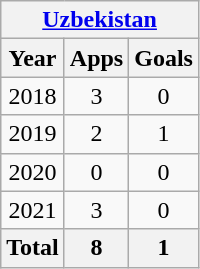<table class="wikitable" style="text-align:center">
<tr>
<th colspan=3><a href='#'>Uzbekistan</a></th>
</tr>
<tr>
<th>Year</th>
<th>Apps</th>
<th>Goals</th>
</tr>
<tr>
<td>2018</td>
<td>3</td>
<td>0</td>
</tr>
<tr>
<td>2019</td>
<td>2</td>
<td>1</td>
</tr>
<tr>
<td>2020</td>
<td>0</td>
<td>0</td>
</tr>
<tr>
<td>2021</td>
<td>3</td>
<td>0</td>
</tr>
<tr>
<th>Total</th>
<th>8</th>
<th>1</th>
</tr>
</table>
